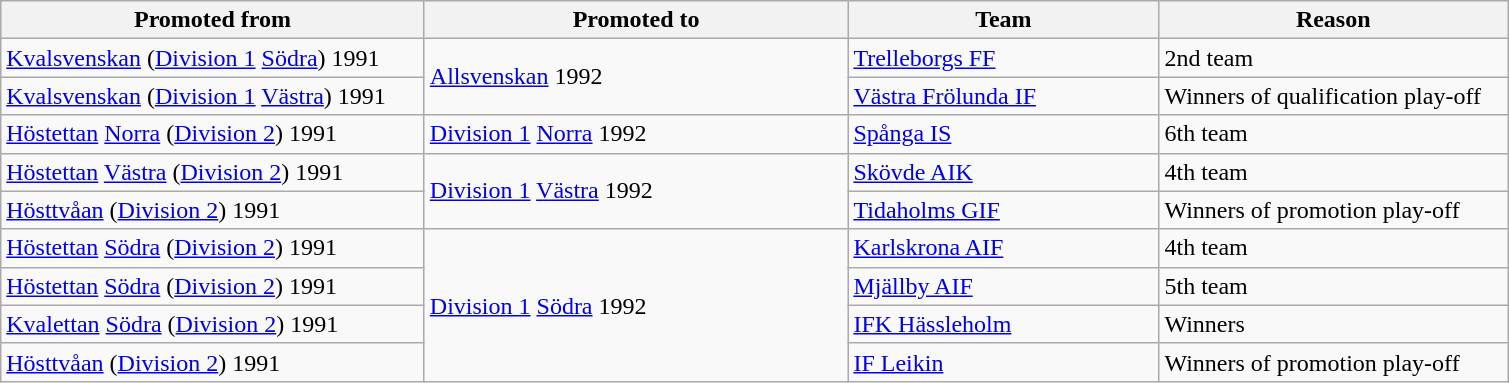<table class="wikitable" style="text-align: left">
<tr>
<th style="width: 275px;">Promoted from</th>
<th style="width: 275px;">Promoted to</th>
<th style="width: 200px;">Team</th>
<th style="width: 225px;">Reason</th>
</tr>
<tr>
<td><a href='#'>Kvalsvenskan</a> (<a href='#'>Division 1</a> <a href='#'>Södra</a>) 1991</td>
<td rowspan=2><a href='#'>Allsvenskan</a> 1992</td>
<td><a href='#'>Trelleborgs FF</a></td>
<td>2nd team</td>
</tr>
<tr>
<td><a href='#'>Kvalsvenskan</a> (<a href='#'>Division 1</a> <a href='#'>Västra</a>) 1991</td>
<td><a href='#'>Västra Frölunda IF</a></td>
<td>Winners of qualification play-off</td>
</tr>
<tr>
<td><a href='#'>Höstettan</a> <a href='#'>Norra</a> (<a href='#'>Division 2</a>) 1991</td>
<td><a href='#'>Division 1</a> <a href='#'>Norra</a> 1992</td>
<td><a href='#'>Spånga IS</a></td>
<td>6th team</td>
</tr>
<tr>
<td><a href='#'>Höstettan</a> <a href='#'>Västra</a> (<a href='#'>Division 2</a>) 1991</td>
<td rowspan=2><a href='#'>Division 1</a> <a href='#'>Västra</a> 1992</td>
<td><a href='#'>Skövde AIK</a></td>
<td>4th team</td>
</tr>
<tr>
<td><a href='#'>Hösttvåan</a> (<a href='#'>Division 2</a>) 1991</td>
<td><a href='#'>Tidaholms GIF</a></td>
<td>Winners of promotion play-off</td>
</tr>
<tr>
<td><a href='#'>Höstettan</a> <a href='#'>Södra</a> (<a href='#'>Division 2</a>) 1991</td>
<td rowspan=4><a href='#'>Division 1</a> <a href='#'>Södra</a> 1992</td>
<td><a href='#'>Karlskrona AIF</a></td>
<td>4th team</td>
</tr>
<tr>
<td><a href='#'>Höstettan</a> <a href='#'>Södra</a> (<a href='#'>Division 2</a>) 1991</td>
<td><a href='#'>Mjällby AIF</a></td>
<td>5th team</td>
</tr>
<tr>
<td><a href='#'>Kvalettan</a> <a href='#'>Södra</a> (<a href='#'>Division 2</a>) 1991</td>
<td><a href='#'>IFK Hässleholm</a></td>
<td>Winners</td>
</tr>
<tr>
<td><a href='#'>Hösttvåan</a> (<a href='#'>Division 2</a>) 1991</td>
<td><a href='#'>IF Leikin</a></td>
<td>Winners of promotion play-off</td>
</tr>
</table>
